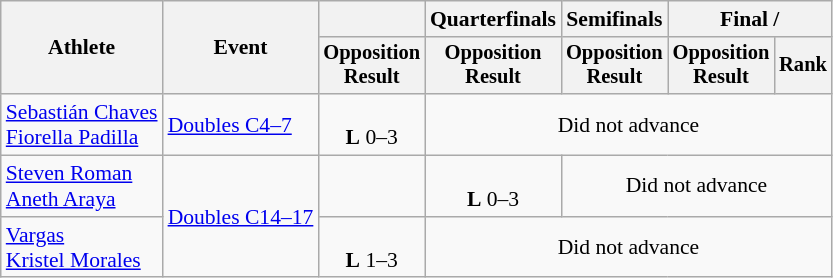<table class=wikitable style="font-size:90%">
<tr>
<th rowspan="2">Athlete</th>
<th rowspan="2">Event</th>
<th></th>
<th>Quarterfinals</th>
<th>Semifinals</th>
<th colspan="2">Final / </th>
</tr>
<tr style="font-size:95%">
<th>Opposition<br>Result</th>
<th>Opposition<br>Result</th>
<th>Opposition<br>Result</th>
<th>Opposition<br>Result</th>
<th>Rank</th>
</tr>
<tr align=center>
<td align=left><a href='#'>Sebastián Chaves</a><br><a href='#'>Fiorella Padilla</a></td>
<td align=left><a href='#'>Doubles C4–7</a></td>
<td><br><strong>L</strong> 0–3</td>
<td colspan=4>Did not advance</td>
</tr>
<tr align=center>
<td align=left><a href='#'>Steven Roman</a><br><a href='#'>Aneth Araya</a></td>
<td align=left rowspan=2><a href='#'>Doubles C14–17</a></td>
<td></td>
<td><br><strong>L</strong> 0–3</td>
<td colspan=3>Did not advance</td>
</tr>
<tr align=center>
<td align=left><a href='#'> Vargas</a><br><a href='#'>Kristel Morales</a></td>
<td><br><strong>L</strong> 1–3</td>
<td colspan=4>Did not advance</td>
</tr>
</table>
